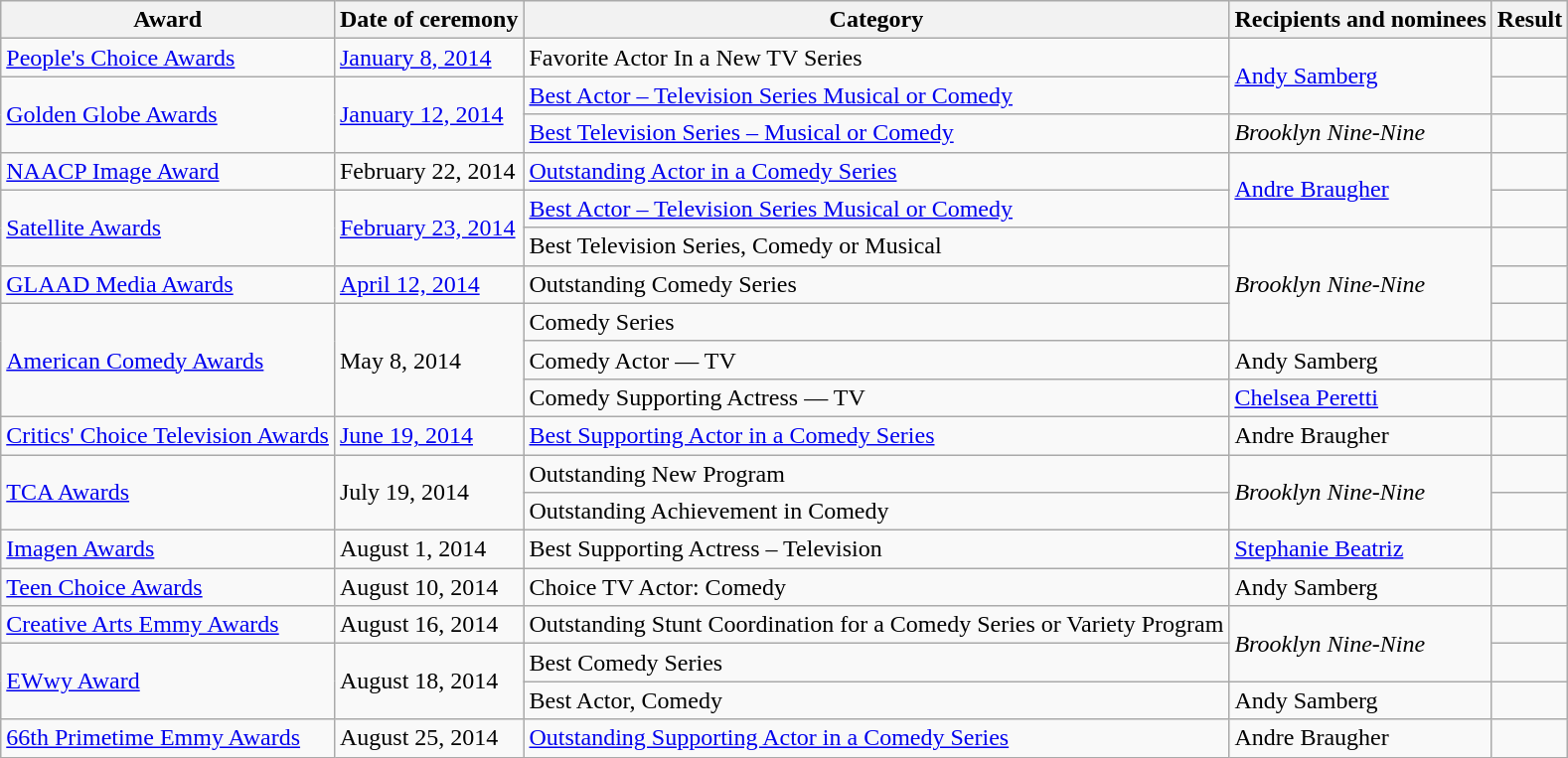<table class="wikitable">
<tr>
<th>Award</th>
<th>Date of ceremony</th>
<th>Category</th>
<th>Recipients and nominees</th>
<th>Result</th>
</tr>
<tr>
<td><a href='#'>People's Choice Awards</a></td>
<td><a href='#'>January 8, 2014</a></td>
<td>Favorite Actor In a New TV Series</td>
<td rowspan="2"><a href='#'>Andy Samberg</a></td>
<td></td>
</tr>
<tr>
<td rowspan="2"><a href='#'>Golden Globe Awards</a></td>
<td rowspan="2"><a href='#'>January 12, 2014</a></td>
<td><a href='#'>Best Actor – Television Series Musical or Comedy</a></td>
<td></td>
</tr>
<tr>
<td><a href='#'>Best Television Series – Musical or Comedy</a></td>
<td><em>Brooklyn Nine-Nine</em></td>
<td></td>
</tr>
<tr>
<td><a href='#'>NAACP Image Award</a></td>
<td>February 22, 2014</td>
<td><a href='#'>Outstanding Actor in a Comedy Series</a></td>
<td rowspan="2"><a href='#'>Andre Braugher</a></td>
<td></td>
</tr>
<tr>
<td rowspan="2"><a href='#'>Satellite Awards</a></td>
<td rowspan="2"><a href='#'>February 23, 2014</a></td>
<td><a href='#'>Best Actor – Television Series Musical or Comedy</a></td>
<td></td>
</tr>
<tr>
<td>Best Television Series, Comedy or Musical</td>
<td rowspan="3"><em>Brooklyn Nine-Nine</em></td>
<td></td>
</tr>
<tr>
<td><a href='#'>GLAAD Media Awards</a></td>
<td><a href='#'>April 12, 2014</a></td>
<td>Outstanding Comedy Series</td>
<td></td>
</tr>
<tr>
<td rowspan="3"><a href='#'>American Comedy Awards</a></td>
<td rowspan="3">May 8, 2014</td>
<td>Comedy Series</td>
<td></td>
</tr>
<tr>
<td>Comedy Actor — TV</td>
<td>Andy Samberg</td>
<td></td>
</tr>
<tr>
<td>Comedy Supporting Actress — TV</td>
<td><a href='#'>Chelsea Peretti</a></td>
<td></td>
</tr>
<tr>
<td><a href='#'>Critics' Choice Television Awards</a></td>
<td><a href='#'>June 19, 2014</a></td>
<td><a href='#'>Best Supporting Actor in a Comedy Series</a></td>
<td>Andre Braugher</td>
<td></td>
</tr>
<tr>
<td rowspan="2"><a href='#'>TCA Awards</a></td>
<td rowspan="2">July 19, 2014</td>
<td>Outstanding New Program</td>
<td rowspan="2"><em>Brooklyn Nine-Nine</em></td>
<td></td>
</tr>
<tr>
<td>Outstanding Achievement in Comedy</td>
<td></td>
</tr>
<tr>
<td><a href='#'>Imagen Awards</a></td>
<td>August 1, 2014</td>
<td>Best Supporting Actress – Television</td>
<td><a href='#'>Stephanie Beatriz</a></td>
<td></td>
</tr>
<tr>
<td><a href='#'>Teen Choice Awards</a></td>
<td>August 10, 2014</td>
<td>Choice TV Actor: Comedy</td>
<td>Andy Samberg</td>
<td></td>
</tr>
<tr>
<td><a href='#'>Creative Arts Emmy Awards</a></td>
<td>August 16, 2014</td>
<td>Outstanding Stunt Coordination for a Comedy Series or Variety Program</td>
<td rowspan="2"><em>Brooklyn Nine-Nine</em></td>
<td></td>
</tr>
<tr>
<td rowspan="2"><a href='#'>EWwy Award</a></td>
<td rowspan="2">August 18, 2014</td>
<td>Best Comedy Series</td>
<td></td>
</tr>
<tr>
<td>Best Actor, Comedy</td>
<td>Andy Samberg</td>
<td></td>
</tr>
<tr>
<td><a href='#'>66th Primetime Emmy Awards</a></td>
<td>August 25, 2014</td>
<td><a href='#'>Outstanding Supporting Actor in a Comedy Series</a></td>
<td>Andre Braugher</td>
<td></td>
</tr>
</table>
